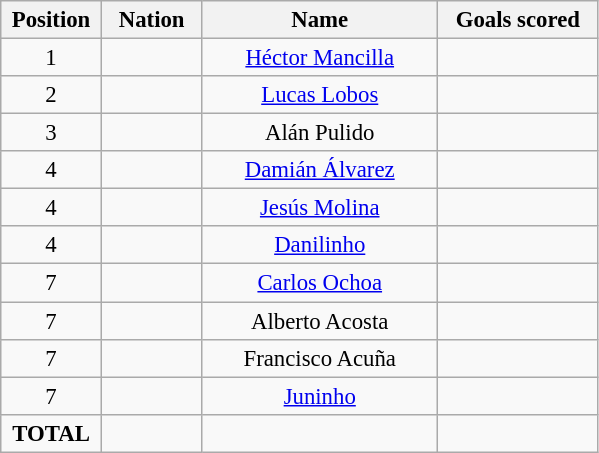<table class="wikitable" style="font-size: 95%; text-align: center;">
<tr>
<th width=60>Position</th>
<th width=60>Nation</th>
<th width=150>Name</th>
<th width=100>Goals scored</th>
</tr>
<tr>
<td>1</td>
<td></td>
<td><a href='#'>Héctor Mancilla</a></td>
<td></td>
</tr>
<tr>
<td>2</td>
<td></td>
<td><a href='#'>Lucas Lobos</a></td>
<td></td>
</tr>
<tr>
<td>3</td>
<td></td>
<td>Alán Pulido</td>
<td></td>
</tr>
<tr>
<td>4</td>
<td></td>
<td><a href='#'>Damián Álvarez</a></td>
<td></td>
</tr>
<tr>
<td>4</td>
<td></td>
<td><a href='#'>Jesús Molina</a></td>
<td></td>
</tr>
<tr>
<td>4</td>
<td></td>
<td><a href='#'>Danilinho</a></td>
<td></td>
</tr>
<tr>
<td>7</td>
<td></td>
<td><a href='#'>Carlos Ochoa</a></td>
<td></td>
</tr>
<tr>
<td>7</td>
<td></td>
<td>Alberto Acosta</td>
<td></td>
</tr>
<tr>
<td>7</td>
<td></td>
<td>Francisco Acuña</td>
<td></td>
</tr>
<tr>
<td>7</td>
<td></td>
<td><a href='#'>Juninho</a></td>
<td></td>
</tr>
<tr>
<td><strong>TOTAL</strong></td>
<td></td>
<td></td>
<td></td>
</tr>
</table>
